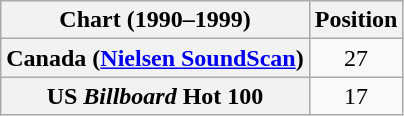<table class="wikitable plainrowheaders" style="text-align:center">
<tr>
<th scope="col">Chart (1990–1999)</th>
<th scope="col">Position</th>
</tr>
<tr>
<th scope="row">Canada (<a href='#'>Nielsen SoundScan</a>)</th>
<td>27</td>
</tr>
<tr>
<th scope="row">US <em>Billboard</em> Hot 100</th>
<td>17</td>
</tr>
</table>
